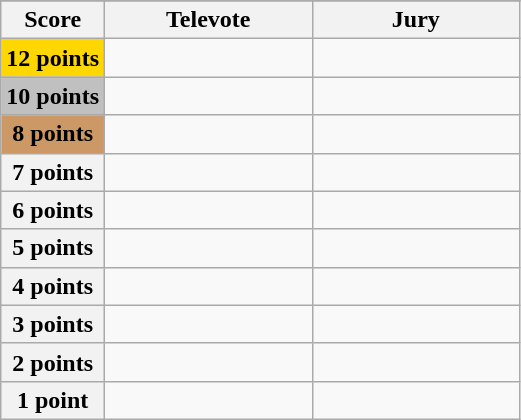<table class="wikitable">
<tr>
</tr>
<tr>
<th scope="col" width="20%">Score</th>
<th scope="col" width="40%">Televote</th>
<th scope="col" width="40%">Jury</th>
</tr>
<tr>
<th scope="row" style="background:gold">12 points</th>
<td></td>
<td></td>
</tr>
<tr>
<th scope="row" style="background:silver">10 points</th>
<td></td>
<td></td>
</tr>
<tr>
<th scope="row" style="background:#CC9966">8 points</th>
<td></td>
<td></td>
</tr>
<tr>
<th scope="row">7 points</th>
<td></td>
<td></td>
</tr>
<tr>
<th scope="row">6 points</th>
<td></td>
<td></td>
</tr>
<tr>
<th scope="row">5 points</th>
<td></td>
<td></td>
</tr>
<tr>
<th scope="row">4 points</th>
<td></td>
<td></td>
</tr>
<tr>
<th scope="row">3 points</th>
<td></td>
<td></td>
</tr>
<tr>
<th scope="row">2 points</th>
<td></td>
<td></td>
</tr>
<tr>
<th scope="row">1 point</th>
<td></td>
<td></td>
</tr>
</table>
